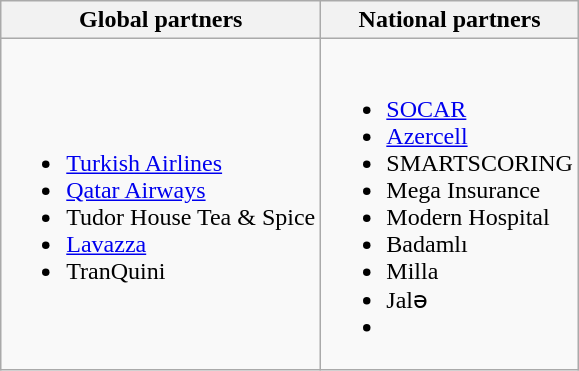<table class="wikitable">
<tr>
<th>Global partners</th>
<th>National partners</th>
</tr>
<tr>
<td><br>
<ul><li><a href='#'>Turkish Airlines</a></li><li><a href='#'>Qatar Airways</a></li><li>Tudor House Tea & Spice</li><li><a href='#'>Lavazza</a></li><li>TranQuini</li></ul></td>
<td valign=top><br>
<ul><li><a href='#'>SOCAR</a></li><li><a href='#'>Azercell</a></li><li>SMARTSCORING</li><li>Mega Insurance</li><li>Modern Hospital</li><li>Badamlı</li><li>Milla</li><li>Jalə</li><li></li></ul></td>
</tr>
</table>
